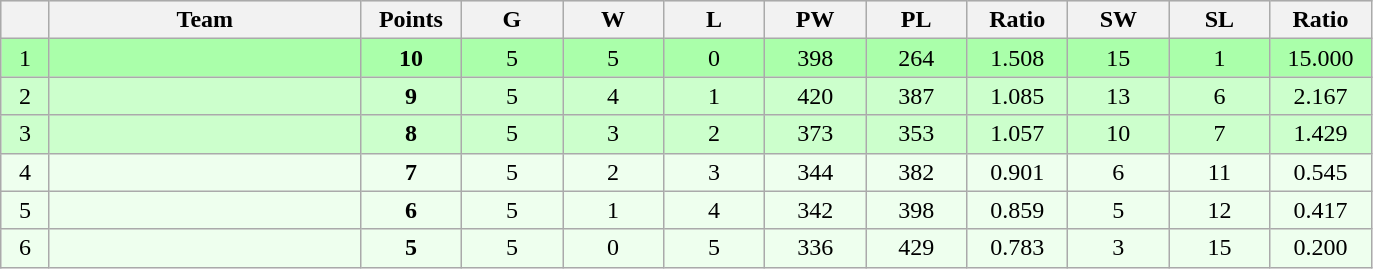<table class=wikitable style="text-align:center">
<tr style="background: #DCDCDC">
<th width="25"></th>
<th width="200">Team</th>
<th width="60">Points</th>
<th width="60">G</th>
<th width="60">W</th>
<th width="60">L</th>
<th width="60">PW</th>
<th width="60">PL</th>
<th width="60">Ratio</th>
<th width="60">SW</th>
<th width="60">SL</th>
<th width="60">Ratio</th>
</tr>
<tr style="background: #aaffaa">
<td>1</td>
<td align=left></td>
<td><strong>10</strong></td>
<td>5</td>
<td>5</td>
<td>0</td>
<td>398</td>
<td>264</td>
<td>1.508</td>
<td>15</td>
<td>1</td>
<td>15.000</td>
</tr>
<tr style="background: #ccffcc">
<td>2</td>
<td align=left></td>
<td><strong>9</strong></td>
<td>5</td>
<td>4</td>
<td>1</td>
<td>420</td>
<td>387</td>
<td>1.085</td>
<td>13</td>
<td>6</td>
<td>2.167</td>
</tr>
<tr style="background: #ccffcc">
<td>3</td>
<td align=left></td>
<td><strong>8</strong></td>
<td>5</td>
<td>3</td>
<td>2</td>
<td>373</td>
<td>353</td>
<td>1.057</td>
<td>10</td>
<td>7</td>
<td>1.429</td>
</tr>
<tr style="background: #eeffee">
<td>4</td>
<td align=left></td>
<td><strong>7</strong></td>
<td>5</td>
<td>2</td>
<td>3</td>
<td>344</td>
<td>382</td>
<td>0.901</td>
<td>6</td>
<td>11</td>
<td>0.545</td>
</tr>
<tr style="background: #eeffee">
<td>5</td>
<td align=left></td>
<td><strong>6</strong></td>
<td>5</td>
<td>1</td>
<td>4</td>
<td>342</td>
<td>398</td>
<td>0.859</td>
<td>5</td>
<td>12</td>
<td>0.417</td>
</tr>
<tr style="background: #eeffee">
<td>6</td>
<td align=left></td>
<td><strong>5</strong></td>
<td>5</td>
<td>0</td>
<td>5</td>
<td>336</td>
<td>429</td>
<td>0.783</td>
<td>3</td>
<td>15</td>
<td>0.200</td>
</tr>
</table>
